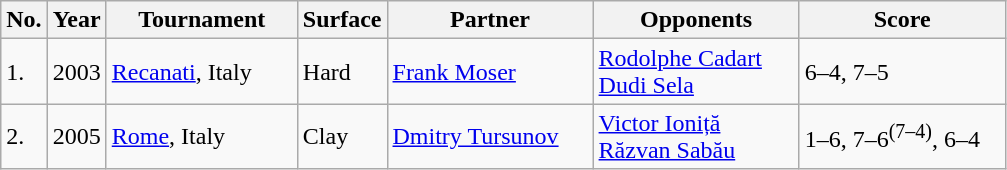<table class="sortable wikitable">
<tr>
<th style="width:20px" class="unsortable">No.</th>
<th style="width:30px">Year</th>
<th style="width:120px">Tournament</th>
<th style="width:50px">Surface</th>
<th style="width:130px">Partner</th>
<th style="width:130px">Opponents</th>
<th style="width:130px" class="unsortable">Score</th>
</tr>
<tr>
<td>1.</td>
<td>2003</td>
<td><a href='#'>Recanati</a>, Italy</td>
<td>Hard</td>
<td> <a href='#'>Frank Moser</a></td>
<td> <a href='#'>Rodolphe Cadart</a><br> <a href='#'>Dudi Sela</a></td>
<td>6–4, 7–5</td>
</tr>
<tr>
<td>2.</td>
<td>2005</td>
<td><a href='#'>Rome</a>, Italy</td>
<td>Clay</td>
<td> <a href='#'>Dmitry Tursunov</a></td>
<td> <a href='#'>Victor Ioniță</a><br> <a href='#'>Răzvan Sabău</a></td>
<td>1–6, 7–6<sup>(7–4)</sup>, 6–4</td>
</tr>
</table>
